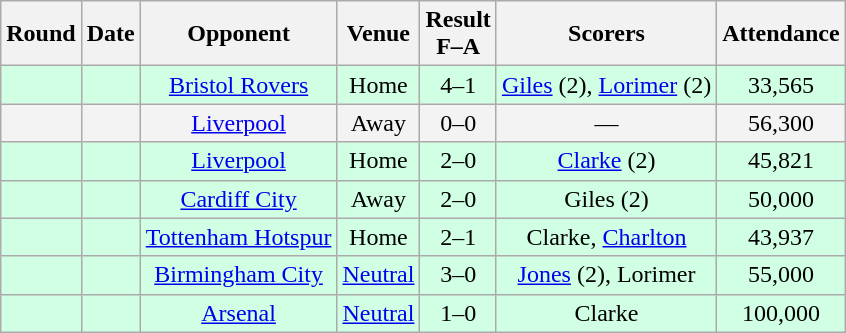<table class="wikitable sortable" style="text-align:center;">
<tr>
<th>Round</th>
<th>Date</th>
<th>Opponent</th>
<th>Venue</th>
<th>Result<br>F–A</th>
<th class=unsortable>Scorers</th>
<th>Attendance</th>
</tr>
<tr bgcolor="#d0ffe3">
<td></td>
<td></td>
<td><a href='#'>Bristol Rovers</a></td>
<td>Home</td>
<td>4–1</td>
<td><a href='#'>Giles</a> (2), <a href='#'>Lorimer</a> (2)</td>
<td>33,565</td>
</tr>
<tr bgcolor="#f3f3f3">
<td></td>
<td></td>
<td><a href='#'>Liverpool</a></td>
<td>Away</td>
<td>0–0</td>
<td>—</td>
<td>56,300</td>
</tr>
<tr bgcolor="#d0ffe3">
<td></td>
<td></td>
<td><a href='#'>Liverpool</a></td>
<td>Home</td>
<td>2–0</td>
<td><a href='#'>Clarke</a> (2)</td>
<td>45,821</td>
</tr>
<tr bgcolor="#d0ffe3">
<td></td>
<td></td>
<td><a href='#'>Cardiff City</a></td>
<td>Away</td>
<td>2–0</td>
<td>Giles (2)</td>
<td>50,000</td>
</tr>
<tr bgcolor="#d0ffe3">
<td></td>
<td></td>
<td><a href='#'>Tottenham Hotspur</a></td>
<td>Home</td>
<td>2–1</td>
<td>Clarke, <a href='#'>Charlton</a></td>
<td>43,937</td>
</tr>
<tr bgcolor="#d0ffe3">
<td></td>
<td></td>
<td><a href='#'>Birmingham City</a></td>
<td><a href='#'>Neutral</a></td>
<td>3–0</td>
<td><a href='#'>Jones</a> (2), Lorimer</td>
<td>55,000</td>
</tr>
<tr bgcolor="#d0ffe3">
<td></td>
<td></td>
<td><a href='#'>Arsenal</a></td>
<td><a href='#'>Neutral</a></td>
<td>1–0</td>
<td>Clarke</td>
<td>100,000</td>
</tr>
</table>
